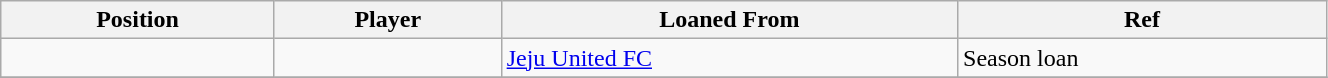<table class="wikitable sortable" style="width:70%; text-align:center; font-size:100%; text-align:left;">
<tr>
<th><strong>Position</strong></th>
<th><strong>Player</strong></th>
<th><strong>Loaned From</strong></th>
<th><strong>Ref</strong></th>
</tr>
<tr>
<td></td>
<td></td>
<td> <a href='#'>Jeju United FC</a></td>
<td>Season loan </td>
</tr>
<tr>
</tr>
</table>
